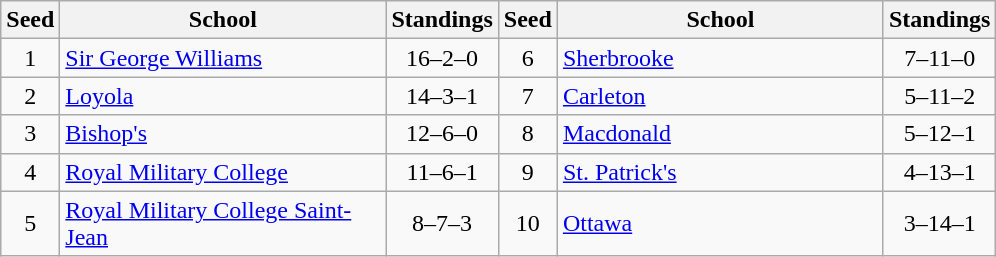<table class="wikitable">
<tr>
<th>Seed</th>
<th style="width:210px">School</th>
<th>Standings</th>
<th>Seed</th>
<th style="width:210px">School</th>
<th>Standings</th>
</tr>
<tr>
<td align=center>1</td>
<td><a href='#'>Sir George Williams</a></td>
<td align=center>16–2–0</td>
<td align=center>6</td>
<td><a href='#'>Sherbrooke</a></td>
<td align=center>7–11–0</td>
</tr>
<tr>
<td align=center>2</td>
<td><a href='#'>Loyola</a></td>
<td align=center>14–3–1</td>
<td align=center>7</td>
<td><a href='#'>Carleton</a></td>
<td align=center>5–11–2</td>
</tr>
<tr>
<td align=center>3</td>
<td><a href='#'>Bishop's</a></td>
<td align=center>12–6–0</td>
<td align=center>8</td>
<td><a href='#'>Macdonald</a></td>
<td align=center>5–12–1</td>
</tr>
<tr>
<td align=center>4</td>
<td><a href='#'>Royal Military College</a></td>
<td align=center>11–6–1</td>
<td align=center>9</td>
<td><a href='#'>St. Patrick's</a></td>
<td align=center>4–13–1</td>
</tr>
<tr>
<td align=center>5</td>
<td><a href='#'>Royal Military College Saint-Jean</a></td>
<td align=center>8–7–3</td>
<td align=center>10</td>
<td><a href='#'>Ottawa</a></td>
<td align=center>3–14–1</td>
</tr>
</table>
